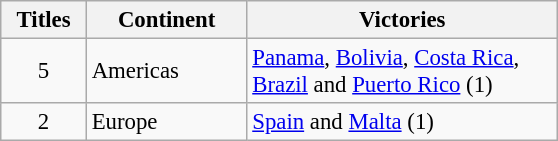<table class="wikitable" style="font-size:95%;">
<tr>
<th width="50">Titles</th>
<th width="100">Continent</th>
<th width="200">Victories</th>
</tr>
<tr>
<td align=center>5</td>
<td>Americas</td>
<td><a href='#'>Panama</a>, <a href='#'>Bolivia</a>, <a href='#'>Costa Rica</a>, <a href='#'>Brazil</a> and <a href='#'>Puerto Rico</a> (1)</td>
</tr>
<tr>
<td align=center>2</td>
<td>Europe</td>
<td><a href='#'>Spain</a> and <a href='#'>Malta</a> (1)</td>
</tr>
</table>
